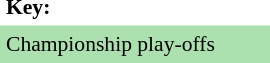<table align=right cellpadding="4" cellspacing="0" width=180px style="font-size: 90%">
<tr align=left>
<th>Key:</th>
</tr>
<tr style="background:#ACE1AF">
<td colspan=2>Championship play-offs</td>
</tr>
<tr>
<td></td>
<td></td>
</tr>
</table>
